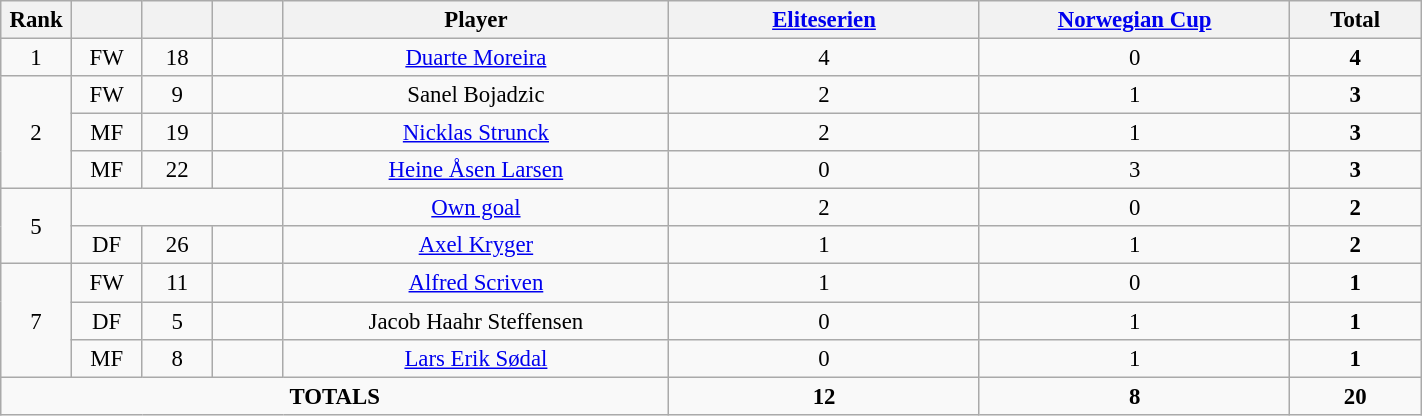<table class="wikitable" style="font-size: 95%; text-align: center;">
<tr>
<th width=40>Rank</th>
<th width=40></th>
<th width=40></th>
<th width=40></th>
<th width=250>Player</th>
<th width=200><a href='#'>Eliteserien</a></th>
<th width=200><a href='#'>Norwegian Cup</a></th>
<th width=80><strong>Total</strong></th>
</tr>
<tr>
<td>1</td>
<td>FW</td>
<td>18</td>
<td></td>
<td><a href='#'>Duarte Moreira</a></td>
<td>4</td>
<td>0</td>
<td><strong>4</strong></td>
</tr>
<tr>
<td rowspan="3">2</td>
<td>FW</td>
<td>9</td>
<td></td>
<td>Sanel Bojadzic</td>
<td>2</td>
<td>1</td>
<td><strong>3</strong></td>
</tr>
<tr>
<td>MF</td>
<td>19</td>
<td></td>
<td><a href='#'>Nicklas Strunck</a></td>
<td>2</td>
<td>1</td>
<td><strong>3</strong></td>
</tr>
<tr>
<td>MF</td>
<td>22</td>
<td></td>
<td><a href='#'>Heine Åsen Larsen</a></td>
<td>0</td>
<td>3</td>
<td><strong>3</strong></td>
</tr>
<tr>
<td rowspan="2">5</td>
<td colspan="3"></td>
<td><a href='#'>Own goal</a></td>
<td>2</td>
<td>0</td>
<td><strong>2</strong></td>
</tr>
<tr>
<td>DF</td>
<td>26</td>
<td></td>
<td><a href='#'>Axel Kryger</a></td>
<td>1</td>
<td>1</td>
<td><strong>2</strong></td>
</tr>
<tr>
<td rowspan="3">7</td>
<td>FW</td>
<td>11</td>
<td></td>
<td><a href='#'>Alfred Scriven</a></td>
<td>1</td>
<td>0</td>
<td><strong>1</strong></td>
</tr>
<tr>
<td>DF</td>
<td>5</td>
<td></td>
<td>Jacob Haahr Steffensen</td>
<td>0</td>
<td>1</td>
<td><strong>1</strong></td>
</tr>
<tr>
<td>MF</td>
<td>8</td>
<td></td>
<td><a href='#'>Lars Erik Sødal</a></td>
<td>0</td>
<td>1</td>
<td><strong>1</strong></td>
</tr>
<tr>
<td colspan="5"><strong>TOTALS</strong></td>
<td><strong>12</strong></td>
<td><strong>8</strong></td>
<td><strong>20</strong></td>
</tr>
</table>
